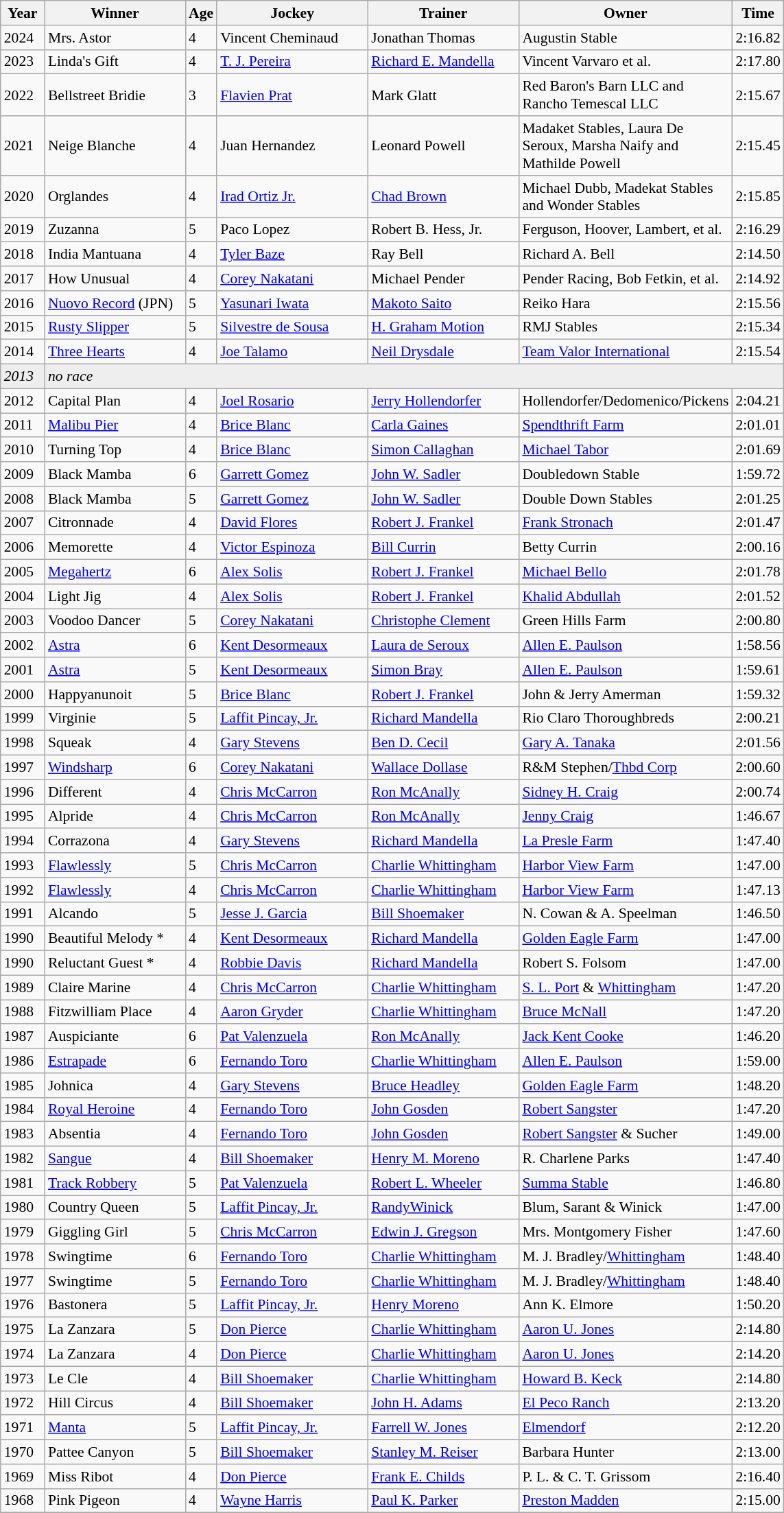<table class="wikitable sortable" style="font-size:90%">
<tr>
<th style="width:36px">Year<br></th>
<th style="width:130px">Winner<br></th>
<th>Age<br></th>
<th style="width:140px">Jockey<br></th>
<th style="width:140px">Trainer<br></th>
<th style="width:185px">Owner<br></th>
<th>Time<br></th>
</tr>
<tr>
<td>2024</td>
<td>Mrs. Astor</td>
<td>4</td>
<td>Vincent Cheminaud</td>
<td>Jonathan Thomas</td>
<td>Augustin Stable</td>
<td>2:16.82</td>
</tr>
<tr>
<td>2023</td>
<td>Linda's Gift</td>
<td>4</td>
<td><a href='#'>T. J. Pereira</a></td>
<td><a href='#'>Richard E. Mandella</a></td>
<td>Vincent Varvaro et al.</td>
<td>2:17.80</td>
</tr>
<tr>
<td>2022</td>
<td>Bellstreet Bridie</td>
<td>3</td>
<td><a href='#'>Flavien Prat</a></td>
<td>Mark Glatt</td>
<td>Red Baron's Barn LLC and Rancho Temescal LLC</td>
<td>2:15.67</td>
</tr>
<tr>
<td>2021</td>
<td>Neige Blanche</td>
<td>4</td>
<td>Juan Hernandez</td>
<td>Leonard Powell</td>
<td>Madaket Stables, Laura De Seroux, Marsha Naify and Mathilde Powell</td>
<td>2:15.45</td>
</tr>
<tr>
<td>2020</td>
<td>Orglandes</td>
<td>4</td>
<td><a href='#'>Irad Ortiz Jr.</a></td>
<td><a href='#'>Chad Brown</a></td>
<td>Michael Dubb, Madekat Stables and Wonder Stables</td>
<td>2:15.85</td>
</tr>
<tr>
<td>2019</td>
<td>Zuzanna</td>
<td>5</td>
<td>Paco Lopez</td>
<td>Robert B. Hess, Jr.</td>
<td>Ferguson, Hoover, Lambert, et al.</td>
<td>2:16.29</td>
</tr>
<tr>
<td>2018</td>
<td>India Mantuana</td>
<td>4</td>
<td><a href='#'>Tyler Baze</a></td>
<td>Ray Bell</td>
<td>Richard A. Bell</td>
<td>2:14.50</td>
</tr>
<tr>
<td>2017</td>
<td>How Unusual</td>
<td>4</td>
<td><a href='#'>Corey Nakatani</a></td>
<td>Michael Pender</td>
<td>Pender Racing, Bob Fetkin, et al.</td>
<td>2:14.92</td>
</tr>
<tr>
<td>2016</td>
<td><a href='#'>Nuovo Record</a> (JPN)</td>
<td>5</td>
<td><a href='#'>Yasunari Iwata</a></td>
<td><a href='#'>Makoto Saito</a></td>
<td>Reiko Hara</td>
<td>2:15.56</td>
</tr>
<tr>
<td>2015</td>
<td><a href='#'>Rusty Slipper</a></td>
<td>5</td>
<td><a href='#'>Silvestre de Sousa</a></td>
<td><a href='#'>H. Graham Motion</a></td>
<td>RMJ Stables</td>
<td>2:15.34</td>
</tr>
<tr>
<td>2014</td>
<td><a href='#'>Three Hearts</a></td>
<td>4</td>
<td><a href='#'>Joe Talamo</a></td>
<td><a href='#'>Neil Drysdale</a></td>
<td><a href='#'>Team Valor International</a></td>
<td>2:15.54</td>
</tr>
<tr bgcolor="#eee">
<td><em>2013</em></td>
<td colspan="6"><em>no race</em></td>
</tr>
<tr>
<td>2012</td>
<td>Capital Plan</td>
<td>4</td>
<td><a href='#'>Joel Rosario</a></td>
<td><a href='#'>Jerry Hollendorfer</a></td>
<td>Hollendorfer/Dedomenico/Pickens</td>
<td>2:04.21</td>
</tr>
<tr>
<td>2011</td>
<td><a href='#'>Malibu Pier</a></td>
<td>4</td>
<td><a href='#'>Brice Blanc</a></td>
<td><a href='#'>Carla Gaines</a></td>
<td><a href='#'>Spendthrift Farm</a></td>
<td>2:01.01</td>
</tr>
<tr>
<td>2010</td>
<td>Turning Top</td>
<td>4</td>
<td><a href='#'>Brice Blanc</a></td>
<td><a href='#'>Simon Callaghan</a></td>
<td><a href='#'>Michael Tabor</a></td>
<td>2:01.69</td>
</tr>
<tr>
<td>2009</td>
<td>Black Mamba</td>
<td>6</td>
<td><a href='#'>Garrett Gomez</a></td>
<td><a href='#'>John W. Sadler</a></td>
<td>Doubledown Stable</td>
<td>1:59.72</td>
</tr>
<tr>
<td>2008</td>
<td>Black Mamba</td>
<td>5</td>
<td><a href='#'>Garrett Gomez</a></td>
<td><a href='#'>John W. Sadler</a></td>
<td>Double Down Stables</td>
<td>2:01.25</td>
</tr>
<tr>
<td>2007</td>
<td>Citronnade</td>
<td>4</td>
<td><a href='#'>David Flores</a></td>
<td><a href='#'>Robert J. Frankel</a></td>
<td><a href='#'>Frank Stronach</a></td>
<td>2:01.47</td>
</tr>
<tr>
<td>2006</td>
<td>Memorette</td>
<td>4</td>
<td><a href='#'>Victor Espinoza</a></td>
<td><a href='#'>Bill Currin</a></td>
<td>Betty Currin</td>
<td>2:00.16</td>
</tr>
<tr>
<td>2005</td>
<td><a href='#'>Megahertz</a></td>
<td>6</td>
<td><a href='#'>Alex Solis</a></td>
<td><a href='#'>Robert J. Frankel</a></td>
<td><a href='#'>Michael Bello</a></td>
<td>2:01.78</td>
</tr>
<tr>
<td>2004</td>
<td>Light Jig</td>
<td>4</td>
<td><a href='#'>Alex Solis</a></td>
<td><a href='#'>Robert J. Frankel</a></td>
<td><a href='#'>Khalid Abdullah</a></td>
<td>2:01.52</td>
</tr>
<tr>
<td>2003</td>
<td>Voodoo Dancer</td>
<td>5</td>
<td><a href='#'>Corey Nakatani</a></td>
<td><a href='#'>Christophe Clement</a></td>
<td>Green Hills Farm</td>
<td>2:00.80</td>
</tr>
<tr>
<td>2002</td>
<td><a href='#'>Astra</a></td>
<td>6</td>
<td><a href='#'>Kent Desormeaux</a></td>
<td><a href='#'>Laura de Seroux</a></td>
<td><a href='#'>Allen E. Paulson</a></td>
<td>1:58.56</td>
</tr>
<tr>
<td>2001</td>
<td><a href='#'>Astra</a></td>
<td>5</td>
<td><a href='#'>Kent Desormeaux</a></td>
<td><a href='#'>Simon Bray</a></td>
<td><a href='#'>Allen E. Paulson</a></td>
<td>1:59.61</td>
</tr>
<tr>
<td>2000</td>
<td>Happyanunoit</td>
<td>5</td>
<td><a href='#'>Brice Blanc</a></td>
<td><a href='#'>Robert J. Frankel</a></td>
<td>John & Jerry Amerman</td>
<td>1:59.32</td>
</tr>
<tr>
<td>1999</td>
<td>Virginie</td>
<td>5</td>
<td><a href='#'>Laffit Pincay, Jr.</a></td>
<td><a href='#'>Richard Mandella</a></td>
<td>Rio Claro Thoroughbreds</td>
<td>2:00.21</td>
</tr>
<tr>
<td>1998</td>
<td>Squeak</td>
<td>4</td>
<td><a href='#'>Gary Stevens</a></td>
<td><a href='#'>Ben D. Cecil</a></td>
<td><a href='#'>Gary A. Tanaka</a></td>
<td>2:01.56</td>
</tr>
<tr>
<td>1997</td>
<td><a href='#'>Windsharp</a></td>
<td>6</td>
<td><a href='#'>Corey Nakatani</a></td>
<td><a href='#'>Wallace Dollase</a></td>
<td>R&M Stephen/<a href='#'>Thbd Corp</a></td>
<td>2:00.60</td>
</tr>
<tr>
<td>1996</td>
<td>Different</td>
<td>4</td>
<td><a href='#'>Chris McCarron</a></td>
<td><a href='#'>Ron McAnally</a></td>
<td><a href='#'>Sidney H. Craig</a></td>
<td>2:00.74</td>
</tr>
<tr>
<td>1995</td>
<td>Alpride</td>
<td>4</td>
<td><a href='#'>Chris McCarron</a></td>
<td><a href='#'>Ron McAnally</a></td>
<td><a href='#'>Jenny Craig</a></td>
<td>1:46.67</td>
</tr>
<tr>
<td>1994</td>
<td>Corrazona</td>
<td>4</td>
<td><a href='#'>Gary Stevens</a></td>
<td><a href='#'>Richard Mandella</a></td>
<td><a href='#'>La Presle Farm</a></td>
<td>1:47.40</td>
</tr>
<tr>
<td>1993</td>
<td><a href='#'>Flawlessly</a></td>
<td>5</td>
<td><a href='#'>Chris McCarron</a></td>
<td><a href='#'>Charlie Whittingham</a></td>
<td><a href='#'>Harbor View Farm</a></td>
<td>1:47.00</td>
</tr>
<tr>
<td>1992</td>
<td><a href='#'>Flawlessly</a></td>
<td>4</td>
<td><a href='#'>Chris McCarron</a></td>
<td><a href='#'>Charlie Whittingham</a></td>
<td><a href='#'>Harbor View Farm</a></td>
<td>1:47.13</td>
</tr>
<tr>
<td>1991</td>
<td>Alcando</td>
<td>5</td>
<td><a href='#'>Jesse J. Garcia</a></td>
<td><a href='#'>Bill Shoemaker</a></td>
<td>N. Cowan & A. Speelman</td>
<td>1:46.50</td>
</tr>
<tr>
<td>1990</td>
<td>Beautiful Melody *</td>
<td>4</td>
<td><a href='#'>Kent Desormeaux</a></td>
<td><a href='#'>Richard Mandella</a></td>
<td><a href='#'>Golden Eagle Farm</a></td>
<td>1:47.00</td>
</tr>
<tr>
<td>1990</td>
<td>Reluctant Guest *</td>
<td>4</td>
<td><a href='#'>Robbie Davis</a></td>
<td><a href='#'>Richard Mandella</a></td>
<td>Robert S. Folsom</td>
<td>1:47.00</td>
</tr>
<tr>
<td>1989</td>
<td>Claire Marine</td>
<td>4</td>
<td><a href='#'>Chris McCarron</a></td>
<td><a href='#'>Charlie Whittingham</a></td>
<td><a href='#'>S. L. Port</a> & <a href='#'>Whittingham</a></td>
<td>1:47.20</td>
</tr>
<tr>
<td>1988</td>
<td>Fitzwilliam Place</td>
<td>4</td>
<td><a href='#'>Aaron Gryder</a></td>
<td><a href='#'>Charlie Whittingham</a></td>
<td><a href='#'>Bruce McNall</a></td>
<td>1:47.20</td>
</tr>
<tr>
<td>1987</td>
<td>Auspiciante</td>
<td>6</td>
<td><a href='#'>Pat Valenzuela</a></td>
<td><a href='#'>Ron McAnally</a></td>
<td><a href='#'>Jack Kent Cooke</a></td>
<td>1:46.20</td>
</tr>
<tr>
<td>1986</td>
<td><a href='#'>Estrapade</a></td>
<td>6</td>
<td><a href='#'>Fernando Toro</a></td>
<td><a href='#'>Charlie Whittingham</a></td>
<td><a href='#'>Allen E. Paulson</a></td>
<td>1:59.00</td>
</tr>
<tr>
<td>1985</td>
<td>Johnica</td>
<td>4</td>
<td><a href='#'>Gary Stevens</a></td>
<td><a href='#'>Bruce Headley</a></td>
<td><a href='#'>Golden Eagle Farm</a></td>
<td>1:48.20</td>
</tr>
<tr>
<td>1984</td>
<td><a href='#'>Royal Heroine</a></td>
<td>4</td>
<td><a href='#'>Fernando Toro</a></td>
<td><a href='#'>John Gosden</a></td>
<td><a href='#'>Robert Sangster</a></td>
<td>1:47.20</td>
</tr>
<tr>
<td>1983</td>
<td>Absentia</td>
<td>4</td>
<td><a href='#'>Fernando Toro</a></td>
<td><a href='#'>John Gosden</a></td>
<td><a href='#'>Robert Sangster</a> & Sucher</td>
<td>1:49.00</td>
</tr>
<tr>
<td>1982</td>
<td><a href='#'>Sangue</a></td>
<td>4</td>
<td><a href='#'>Bill Shoemaker</a></td>
<td><a href='#'>Henry M. Moreno</a></td>
<td>R. Charlene Parks</td>
<td>1:47.40</td>
</tr>
<tr>
<td>1981</td>
<td><a href='#'>Track Robbery</a></td>
<td>5</td>
<td><a href='#'>Pat Valenzuela</a></td>
<td><a href='#'>Robert L. Wheeler</a></td>
<td><a href='#'>Summa Stable</a></td>
<td>1:46.80</td>
</tr>
<tr>
<td>1980</td>
<td>Country Queen</td>
<td>5</td>
<td><a href='#'>Laffit Pincay, Jr.</a></td>
<td><a href='#'>RandyWinick</a></td>
<td>Blum, Sarant & Winick</td>
<td>1:47.00</td>
</tr>
<tr>
<td>1979</td>
<td>Giggling Girl</td>
<td>5</td>
<td><a href='#'>Chris McCarron</a></td>
<td><a href='#'>Edwin J. Gregson</a></td>
<td>Mrs. Montgomery Fisher</td>
<td>1:47.60</td>
</tr>
<tr>
<td>1978</td>
<td>Swingtime</td>
<td>6</td>
<td><a href='#'>Fernando Toro</a></td>
<td><a href='#'>Charlie Whittingham</a></td>
<td>M. J. Bradley/<a href='#'>Whittingham</a></td>
<td>1:48.40</td>
</tr>
<tr>
<td>1977</td>
<td>Swingtime</td>
<td>5</td>
<td><a href='#'>Fernando Toro</a></td>
<td><a href='#'>Charlie Whittingham</a></td>
<td>M. J. Bradley/<a href='#'>Whittingham</a></td>
<td>1:48.40</td>
</tr>
<tr>
<td>1976</td>
<td>Bastonera</td>
<td>5</td>
<td><a href='#'>Laffit Pincay, Jr.</a></td>
<td><a href='#'>Henry Moreno</a></td>
<td>Ann K. Elmore</td>
<td>1:50.20</td>
</tr>
<tr>
<td>1975</td>
<td>La Zanzara</td>
<td>5</td>
<td><a href='#'>Don Pierce</a></td>
<td><a href='#'>Charlie Whittingham</a></td>
<td><a href='#'>Aaron U. Jones</a></td>
<td>2:14.80</td>
</tr>
<tr>
<td>1974</td>
<td>La Zanzara</td>
<td>4</td>
<td><a href='#'>Don Pierce</a></td>
<td><a href='#'>Charlie Whittingham</a></td>
<td><a href='#'>Aaron U. Jones</a></td>
<td>2:14.20</td>
</tr>
<tr>
<td>1973</td>
<td>Le Cle</td>
<td>4</td>
<td><a href='#'>Bill Shoemaker</a></td>
<td><a href='#'>Charlie Whittingham</a></td>
<td><a href='#'>Howard B. Keck</a></td>
<td>2:14.80</td>
</tr>
<tr>
<td>1972</td>
<td>Hill Circus</td>
<td>4</td>
<td><a href='#'>Bill Shoemaker</a></td>
<td><a href='#'>John H. Adams</a></td>
<td><a href='#'>El Peco Ranch</a></td>
<td>2:13.20</td>
</tr>
<tr>
<td>1971</td>
<td><a href='#'>Manta</a></td>
<td>5</td>
<td><a href='#'>Laffit Pincay, Jr.</a></td>
<td><a href='#'>Farrell W. Jones</a></td>
<td><a href='#'>Elmendorf</a></td>
<td>2:12.20</td>
</tr>
<tr>
<td>1970</td>
<td>Pattee Canyon</td>
<td>5</td>
<td><a href='#'>Bill Shoemaker</a></td>
<td><a href='#'>Stanley M. Reiser</a></td>
<td>Barbara Hunter</td>
<td>2:13.00</td>
</tr>
<tr>
<td>1969</td>
<td>Miss Ribot</td>
<td>4</td>
<td><a href='#'>Don Pierce</a></td>
<td><a href='#'>Frank E. Childs</a></td>
<td>P. L. & C. T. Grissom</td>
<td>2:16.40</td>
</tr>
<tr>
<td>1968</td>
<td>Pink Pigeon</td>
<td>4</td>
<td><a href='#'>Wayne Harris</a></td>
<td><a href='#'>Paul K. Parker</a></td>
<td><a href='#'>Preston Madden</a></td>
<td>2:15.00</td>
</tr>
<tr>
</tr>
</table>
